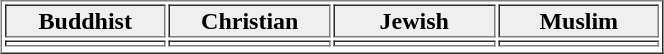<table align="center" border="1"  cellpadding="1">
<tr>
<th width="16%" style="background:#efefef;">Buddhist</th>
<th width="16%" style="background:#efefef;">Christian</th>
<th width="16%" style="background:#efefef;">Jewish</th>
<th width="16%" style="background:#efefef;">Muslim</th>
</tr>
<tr>
<td></td>
<td></td>
<td></td>
<td></td>
</tr>
<tr>
</tr>
</table>
